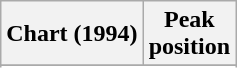<table class="wikitable sortable plainrowheaders">
<tr>
<th>Chart (1994)</th>
<th>Peak<br>position</th>
</tr>
<tr>
</tr>
<tr>
</tr>
<tr>
</tr>
</table>
